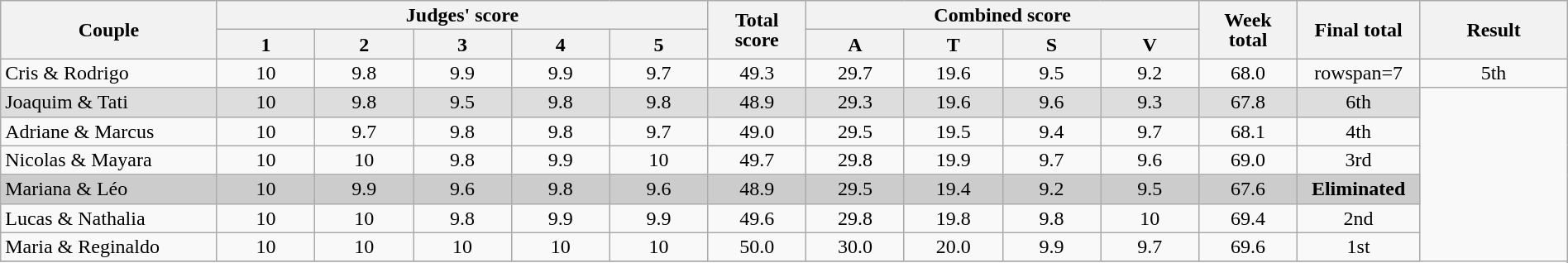<table class="wikitable" style="font-size:100%; line-height:16px; text-align:center" width="100%">
<tr>
<th rowspan=2 style="width:11.0%;">Couple</th>
<th colspan=5 style="width:25.0%;">Judges' score</th>
<th rowspan=2 style="width:05.0%;">Total score</th>
<th colspan=4 style="width:20.0%;">Combined score</th>
<th rowspan=2 style="width:05.0%;">Week total</th>
<th rowspan=2 style="width:05.0%;">Final total</th>
<th rowspan=2 style="width:07.5%;">Result</th>
</tr>
<tr>
<th style="width:05.0%;">1</th>
<th style="width:05.0%;">2</th>
<th style="width:05.0%;">3</th>
<th style="width:05.0%;">4</th>
<th style="width:05.0%;">5</th>
<th style="width:05.0%;">A</th>
<th style="width:05.0%;">T</th>
<th style="width:05.0%;">S</th>
<th style="width:05.0%;">V</th>
</tr>
<tr>
<td align="left">Cris & Rodrigo</td>
<td>10</td>
<td>9.8</td>
<td>9.9</td>
<td>9.9</td>
<td>9.7</td>
<td>49.3</td>
<td>29.7</td>
<td>19.6</td>
<td>9.5</td>
<td>9.2</td>
<td>68.0</td>
<td>rowspan=7 </td>
<td>5th</td>
</tr>
<tr bgcolor="DDDDDD">
<td align="left">Joaquim & Tati</td>
<td>10</td>
<td>9.8</td>
<td>9.5</td>
<td>9.8</td>
<td>9.8</td>
<td>48.9</td>
<td>29.3</td>
<td>19.6</td>
<td>9.6</td>
<td>9.3</td>
<td>67.8</td>
<td>6th</td>
</tr>
<tr>
<td align="left">Adriane & Marcus</td>
<td>10</td>
<td>9.7</td>
<td>9.8</td>
<td>9.8</td>
<td>9.7</td>
<td>49.0</td>
<td>29.5</td>
<td>19.5</td>
<td>9.4</td>
<td>9.7</td>
<td>68.1</td>
<td>4th</td>
</tr>
<tr>
<td align="left">Nicolas & Mayara</td>
<td>10</td>
<td>10</td>
<td>9.8</td>
<td>9.9</td>
<td>10</td>
<td>49.7</td>
<td>29.8</td>
<td>19.9</td>
<td>9.7</td>
<td>9.6</td>
<td>69.0</td>
<td>3rd</td>
</tr>
<tr bgcolor="CCCCCC">
<td align="left">Mariana & Léo</td>
<td>10</td>
<td>9.9</td>
<td>9.6</td>
<td>9.8</td>
<td>9.6</td>
<td>48.9</td>
<td>29.5</td>
<td>19.4</td>
<td>9.2</td>
<td>9.5</td>
<td>67.6</td>
<td><strong>Eliminated</strong></td>
</tr>
<tr>
<td align="left">Lucas & Nathalia</td>
<td>10</td>
<td>10</td>
<td>9.8</td>
<td>9.9</td>
<td>9.9</td>
<td>49.6</td>
<td>29.8</td>
<td>19.8</td>
<td>9.8</td>
<td>10</td>
<td>69.4</td>
<td>2nd</td>
</tr>
<tr>
<td align="left">Maria & Reginaldo</td>
<td>10</td>
<td>10</td>
<td>10</td>
<td>10</td>
<td>10</td>
<td>50.0</td>
<td>30.0</td>
<td>20.0</td>
<td>9.9</td>
<td>9.7</td>
<td>69.6</td>
<td>1st</td>
</tr>
<tr>
</tr>
</table>
